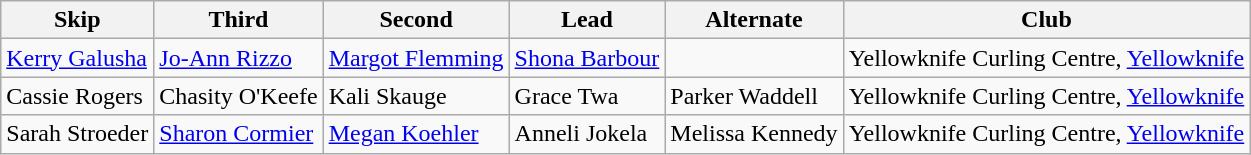<table class="wikitable">
<tr>
<th scope="col">Skip</th>
<th scope="col">Third</th>
<th scope="col">Second</th>
<th scope="col">Lead</th>
<th scope="col">Alternate</th>
<th scope="col">Club</th>
</tr>
<tr>
<td><a href='#'>Kerry Galusha</a></td>
<td><a href='#'>Jo-Ann Rizzo</a></td>
<td><a href='#'>Margot Flemming</a></td>
<td><a href='#'>Shona Barbour</a></td>
<td></td>
<td>Yellowknife Curling Centre, <a href='#'>Yellowknife</a></td>
</tr>
<tr>
<td>Cassie Rogers</td>
<td>Chasity O'Keefe</td>
<td>Kali Skauge</td>
<td>Grace Twa</td>
<td>Parker Waddell</td>
<td>Yellowknife Curling Centre, <a href='#'>Yellowknife</a></td>
</tr>
<tr>
<td>Sarah Stroeder</td>
<td><a href='#'>Sharon Cormier</a></td>
<td><a href='#'>Megan Koehler</a></td>
<td>Anneli Jokela</td>
<td>Melissa Kennedy</td>
<td>Yellowknife Curling Centre, <a href='#'>Yellowknife</a></td>
</tr>
</table>
